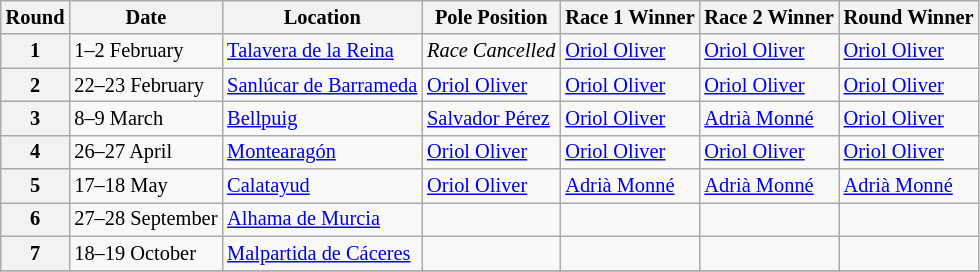<table class="wikitable" style="font-size: 85%;">
<tr>
<th>Round</th>
<th>Date</th>
<th>Location</th>
<th>Pole Position</th>
<th>Race 1 Winner</th>
<th>Race 2 Winner</th>
<th>Round Winner</th>
</tr>
<tr>
<th>1</th>
<td>1–2 February</td>
<td> <a href='#'>Talavera de la Reina</a></td>
<td><em>Race Cancelled</em></td>
<td> <a href='#'>Oriol Oliver</a></td>
<td> <a href='#'>Oriol Oliver</a></td>
<td> <a href='#'>Oriol Oliver</a></td>
</tr>
<tr>
<th>2</th>
<td>22–23 February</td>
<td> <a href='#'>Sanlúcar de Barrameda</a></td>
<td> <a href='#'>Oriol Oliver</a></td>
<td> <a href='#'>Oriol Oliver</a></td>
<td> <a href='#'>Oriol Oliver</a></td>
<td> <a href='#'>Oriol Oliver</a></td>
</tr>
<tr>
<th>3</th>
<td>8–9 March</td>
<td> <a href='#'>Bellpuig</a></td>
<td> <a href='#'>Salvador Pérez</a></td>
<td> <a href='#'>Oriol Oliver</a></td>
<td> <a href='#'>Adrià Monné</a></td>
<td> <a href='#'>Oriol Oliver</a></td>
</tr>
<tr>
<th>4</th>
<td>26–27 April</td>
<td> <a href='#'>Montearagón</a></td>
<td> <a href='#'>Oriol Oliver</a></td>
<td> <a href='#'>Oriol Oliver</a></td>
<td> <a href='#'>Oriol Oliver</a></td>
<td> <a href='#'>Oriol Oliver</a></td>
</tr>
<tr>
<th>5</th>
<td>17–18 May</td>
<td> <a href='#'>Calatayud</a></td>
<td> <a href='#'>Oriol Oliver</a></td>
<td> <a href='#'>Adrià Monné</a></td>
<td> <a href='#'>Adrià Monné</a></td>
<td> <a href='#'>Adrià Monné</a></td>
</tr>
<tr>
<th>6</th>
<td>27–28 September</td>
<td> <a href='#'>Alhama de Murcia</a></td>
<td></td>
<td></td>
<td></td>
<td></td>
</tr>
<tr>
<th>7</th>
<td>18–19 October</td>
<td> <a href='#'>Malpartida de Cáceres</a></td>
<td></td>
<td></td>
<td></td>
<td></td>
</tr>
<tr>
</tr>
</table>
